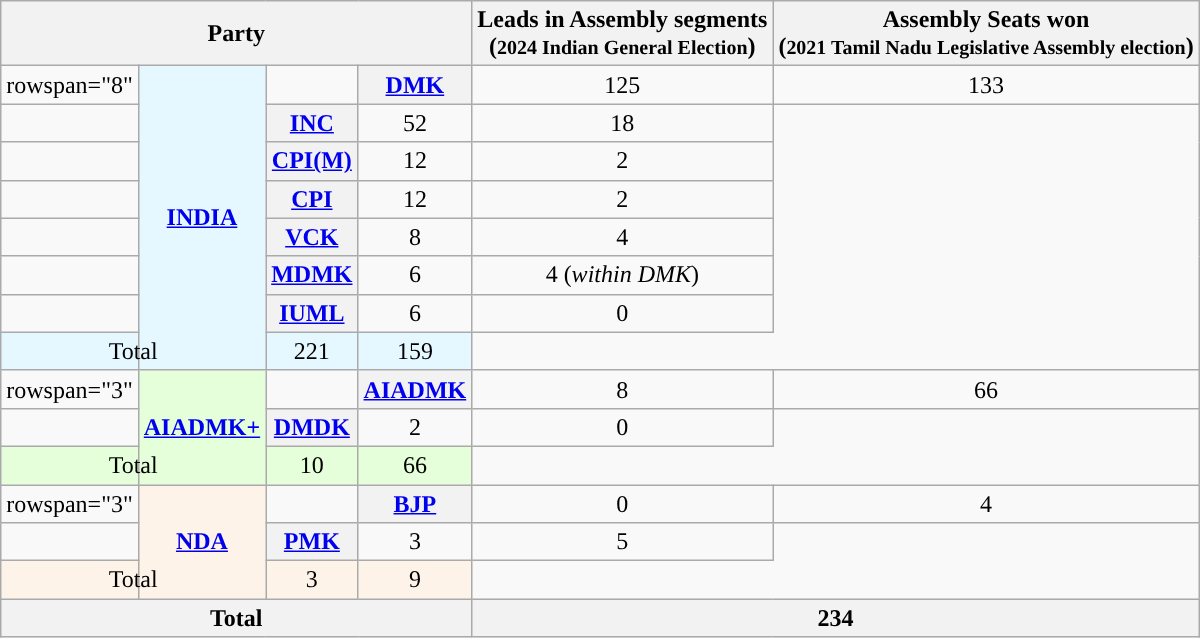<table class="wikitable" style="text-align:center">
<tr>
<th colspan=4>Party</th>
<th>Leads in Assembly segments<br>(<small>2024 Indian General Election</small>)</th>
<th>Assembly Seats won<br>(<small>2021 Tamil Nadu Legislative Assembly election</small>)</th>
</tr>
<tr>
<td>rowspan="8" </td>
<th rowspan="8"style="background:#E5F8FF"><a href='#'>INDIA</a></th>
<td></td>
<th><a href='#'> DMK</a></th>
<td>125</td>
<td>133</td>
</tr>
<tr>
<td></td>
<th><a href='#'>INC</a></th>
<td>52</td>
<td>18</td>
</tr>
<tr>
<td></td>
<th><a href='#'>CPI(M)</a></th>
<td>12</td>
<td>2</td>
</tr>
<tr>
<td></td>
<th><a href='#'>CPI</a></th>
<td>12</td>
<td>2</td>
</tr>
<tr>
<td></td>
<th><a href='#'>VCK</a></th>
<td>8</td>
<td>4</td>
</tr>
<tr>
<td></td>
<th><a href='#'>MDMK</a></th>
<td>6</td>
<td>4 (<em>within DMK</em>)</td>
</tr>
<tr>
<td></td>
<th><a href='#'>IUML</a></th>
<td>6</td>
<td>0</td>
</tr>
<tr>
<td colspan="2"style="background:#E5F8FF">Total</td>
<td style="background:#E5F8FF">221</td>
<td style="background:#E5F8FF">159</td>
</tr>
<tr>
<td>rowspan="3" </td>
<th rowspan="3"style="background:#E5FFDA"><a href='#'>AIADMK+</a></th>
<td></td>
<th><a href='#'>AIADMK</a></th>
<td>8</td>
<td>66</td>
</tr>
<tr>
<td></td>
<th><a href='#'>DMDK</a></th>
<td>2</td>
<td>0</td>
</tr>
<tr>
<td colspan="2"style="background:#E5FFDA">Total</td>
<td style="background:#E5FFDA">10</td>
<td style="background:#E5FFDA">66</td>
</tr>
<tr>
<td>rowspan="3" </td>
<th rowspan="3"style="background:#fef3e8"><a href='#'>NDA</a></th>
<td></td>
<th><a href='#'>BJP</a></th>
<td>0</td>
<td>4</td>
</tr>
<tr>
<td></td>
<th><a href='#'>PMK</a></th>
<td>3</td>
<td>5</td>
</tr>
<tr>
<td colspan="2"style="background:#fef3e8">Total</td>
<td style="background:#fef3e8">3</td>
<td style="background:#fef3e8">9</td>
</tr>
<tr>
<th colspan="4">Total</th>
<th colspan=2>234</th>
</tr>
</table>
